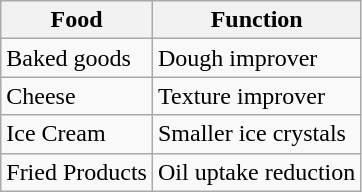<table class="wikitable">
<tr>
<th>Food</th>
<th>Function</th>
</tr>
<tr>
<td>Baked goods</td>
<td>Dough improver </td>
</tr>
<tr>
<td>Cheese</td>
<td>Texture improver </td>
</tr>
<tr>
<td>Ice Cream</td>
<td>Smaller ice crystals </td>
</tr>
<tr>
<td>Fried Products</td>
<td>Oil uptake reduction </td>
</tr>
</table>
